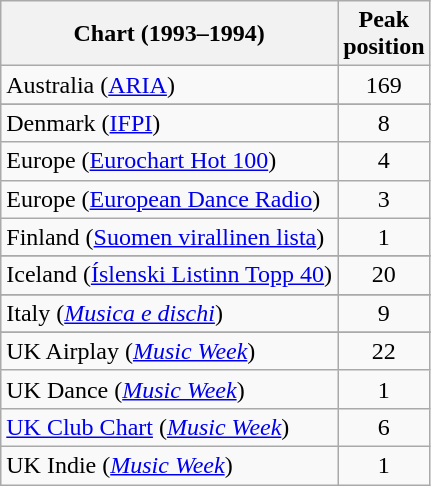<table class="wikitable sortable">
<tr>
<th>Chart (1993–1994)</th>
<th>Peak<br>position</th>
</tr>
<tr>
<td>Australia (<a href='#'>ARIA</a>)</td>
<td align="center">169</td>
</tr>
<tr>
</tr>
<tr>
</tr>
<tr>
<td>Denmark (<a href='#'>IFPI</a>)</td>
<td align="center">8</td>
</tr>
<tr>
<td>Europe (<a href='#'>Eurochart Hot 100</a>)</td>
<td align="center">4</td>
</tr>
<tr>
<td>Europe (<a href='#'>European Dance Radio</a>)</td>
<td align="center">3</td>
</tr>
<tr>
<td>Finland (<a href='#'>Suomen virallinen lista</a>)</td>
<td align="center">1</td>
</tr>
<tr>
</tr>
<tr>
</tr>
<tr>
<td>Iceland (<a href='#'>Íslenski Listinn Topp 40</a>)</td>
<td align="center">20</td>
</tr>
<tr>
</tr>
<tr>
<td>Italy (<em><a href='#'>Musica e dischi</a></em>)</td>
<td align="center">9</td>
</tr>
<tr>
</tr>
<tr>
</tr>
<tr>
</tr>
<tr>
</tr>
<tr>
</tr>
<tr>
</tr>
<tr>
<td>UK Airplay (<em><a href='#'>Music Week</a></em>)</td>
<td align="center">22</td>
</tr>
<tr>
<td>UK Dance (<em><a href='#'>Music Week</a></em>)</td>
<td align="center">1</td>
</tr>
<tr>
<td><a href='#'>UK Club Chart</a> (<em><a href='#'>Music Week</a></em>)</td>
<td align="center">6</td>
</tr>
<tr>
<td>UK Indie (<em><a href='#'>Music Week</a></em>)</td>
<td align=center>1</td>
</tr>
</table>
